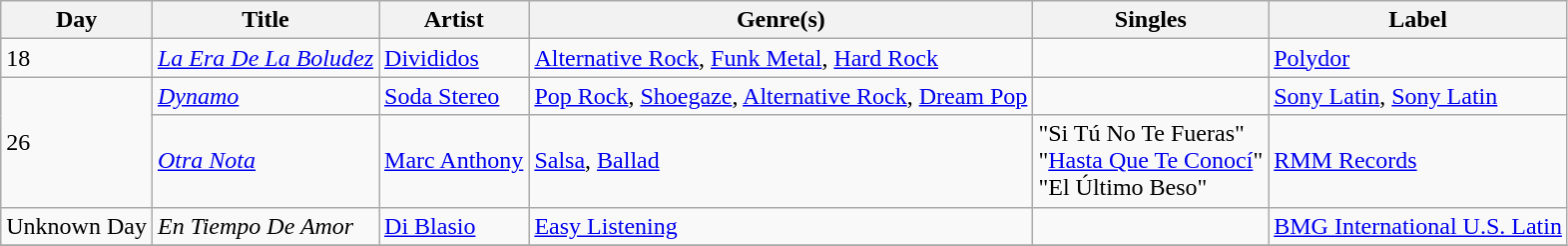<table class="wikitable sortable" style="text-align: left;">
<tr>
<th>Day</th>
<th>Title</th>
<th>Artist</th>
<th>Genre(s)</th>
<th>Singles</th>
<th>Label</th>
</tr>
<tr>
<td>18</td>
<td><em><a href='#'>La Era De La Boludez</a></em></td>
<td><a href='#'>Divididos</a></td>
<td><a href='#'>Alternative Rock</a>, <a href='#'>Funk Metal</a>, <a href='#'>Hard Rock</a></td>
<td></td>
<td><a href='#'>Polydor</a></td>
</tr>
<tr>
<td rowspan="2">26</td>
<td><em><a href='#'>Dynamo</a></em></td>
<td><a href='#'>Soda Stereo</a></td>
<td><a href='#'>Pop Rock</a>, <a href='#'>Shoegaze</a>, <a href='#'>Alternative Rock</a>, <a href='#'>Dream Pop</a></td>
<td></td>
<td><a href='#'>Sony Latin</a>, <a href='#'>Sony Latin</a></td>
</tr>
<tr>
<td><em><a href='#'>Otra Nota</a></em></td>
<td><a href='#'>Marc Anthony</a></td>
<td><a href='#'>Salsa</a>, <a href='#'>Ballad</a></td>
<td>"Si Tú No Te Fueras"<br>"<a href='#'>Hasta Que Te Conocí</a>"<br>"El Último Beso"</td>
<td><a href='#'>RMM Records</a></td>
</tr>
<tr>
<td>Unknown Day</td>
<td><em>En Tiempo De Amor</em></td>
<td><a href='#'>Di Blasio</a></td>
<td><a href='#'>Easy Listening</a></td>
<td></td>
<td><a href='#'>BMG International U.S. Latin</a></td>
</tr>
<tr>
</tr>
</table>
